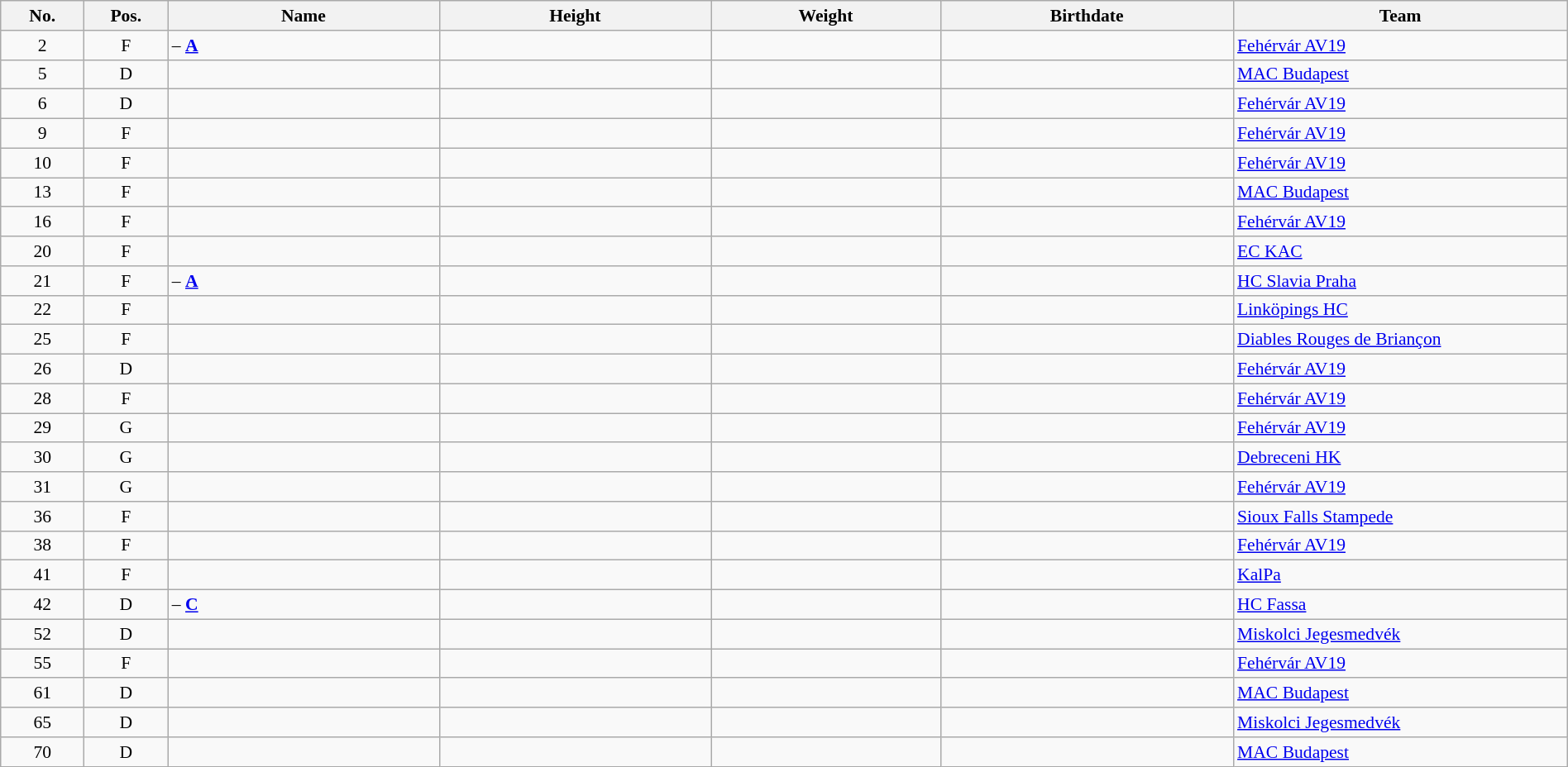<table width="100%" class="wikitable sortable" style="font-size: 90%; text-align: center;">
<tr>
<th style="width:  4%;">No.</th>
<th style="width:  4%;">Pos.</th>
<th style="width: 13%;">Name</th>
<th style="width: 13%;">Height</th>
<th style="width: 11%;">Weight</th>
<th style="width: 14%;">Birthdate</th>
<th style="width: 16%;">Team</th>
</tr>
<tr>
<td>2</td>
<td>F</td>
<td align=left> – <strong><a href='#'>A</a></strong></td>
<td></td>
<td></td>
<td></td>
<td style="text-align:left;"> <a href='#'>Fehérvár AV19</a></td>
</tr>
<tr>
<td>5</td>
<td>D</td>
<td align=left></td>
<td></td>
<td></td>
<td></td>
<td style="text-align:left;"> <a href='#'>MAC Budapest</a></td>
</tr>
<tr>
<td>6</td>
<td>D</td>
<td align=left></td>
<td></td>
<td></td>
<td></td>
<td style="text-align:left;"> <a href='#'>Fehérvár AV19</a></td>
</tr>
<tr>
<td>9</td>
<td>F</td>
<td align=left></td>
<td></td>
<td></td>
<td></td>
<td style="text-align:left;"> <a href='#'>Fehérvár AV19</a></td>
</tr>
<tr>
<td>10</td>
<td>F</td>
<td align=left></td>
<td></td>
<td></td>
<td></td>
<td style="text-align:left;"> <a href='#'>Fehérvár AV19</a></td>
</tr>
<tr>
<td>13</td>
<td>F</td>
<td align=left></td>
<td></td>
<td></td>
<td></td>
<td style="text-align:left;"> <a href='#'>MAC Budapest</a></td>
</tr>
<tr>
<td>16</td>
<td>F</td>
<td align=left></td>
<td></td>
<td></td>
<td></td>
<td style="text-align:left;"> <a href='#'>Fehérvár AV19</a></td>
</tr>
<tr>
<td>20</td>
<td>F</td>
<td align=left></td>
<td></td>
<td></td>
<td></td>
<td style="text-align:left;"> <a href='#'>EC KAC</a></td>
</tr>
<tr>
<td>21</td>
<td>F</td>
<td align=left> – <strong><a href='#'>A</a></strong></td>
<td></td>
<td></td>
<td></td>
<td style="text-align:left;"> <a href='#'>HC Slavia Praha</a></td>
</tr>
<tr>
<td>22</td>
<td>F</td>
<td align=left></td>
<td></td>
<td></td>
<td></td>
<td style="text-align:left;"> <a href='#'>Linköpings HC</a></td>
</tr>
<tr>
<td>25</td>
<td>F</td>
<td align=left></td>
<td></td>
<td></td>
<td></td>
<td style="text-align:left;"> <a href='#'>Diables Rouges de Briançon</a></td>
</tr>
<tr>
<td>26</td>
<td>D</td>
<td align=left></td>
<td></td>
<td></td>
<td></td>
<td style="text-align:left;"> <a href='#'>Fehérvár AV19</a></td>
</tr>
<tr>
<td>28</td>
<td>F</td>
<td align=left></td>
<td></td>
<td></td>
<td></td>
<td style="text-align:left;"> <a href='#'>Fehérvár AV19</a></td>
</tr>
<tr>
<td>29</td>
<td>G</td>
<td align=left></td>
<td></td>
<td></td>
<td></td>
<td style="text-align:left;"> <a href='#'>Fehérvár AV19</a></td>
</tr>
<tr>
<td>30</td>
<td>G</td>
<td align=left></td>
<td></td>
<td></td>
<td></td>
<td style="text-align:left;"> <a href='#'>Debreceni HK</a></td>
</tr>
<tr>
<td>31</td>
<td>G</td>
<td align=left></td>
<td></td>
<td></td>
<td></td>
<td style="text-align:left;"> <a href='#'>Fehérvár AV19</a></td>
</tr>
<tr>
<td>36</td>
<td>F</td>
<td align=left></td>
<td></td>
<td></td>
<td></td>
<td style="text-align:left;"> <a href='#'>Sioux Falls Stampede</a></td>
</tr>
<tr>
<td>38</td>
<td>F</td>
<td align=left></td>
<td></td>
<td></td>
<td></td>
<td style="text-align:left;"> <a href='#'>Fehérvár AV19</a></td>
</tr>
<tr>
<td>41</td>
<td>F</td>
<td align=left></td>
<td></td>
<td></td>
<td></td>
<td style="text-align:left;"> <a href='#'>KalPa</a></td>
</tr>
<tr>
<td>42</td>
<td>D</td>
<td align=left> – <strong><a href='#'>C</a></strong></td>
<td></td>
<td></td>
<td></td>
<td style="text-align:left;"> <a href='#'>HC Fassa</a></td>
</tr>
<tr>
<td>52</td>
<td>D</td>
<td align=left></td>
<td></td>
<td></td>
<td></td>
<td style="text-align:left;"> <a href='#'>Miskolci Jegesmedvék</a></td>
</tr>
<tr>
<td>55</td>
<td>F</td>
<td align=left></td>
<td></td>
<td></td>
<td></td>
<td style="text-align:left;"> <a href='#'>Fehérvár AV19</a></td>
</tr>
<tr>
<td>61</td>
<td>D</td>
<td align=left></td>
<td></td>
<td></td>
<td></td>
<td style="text-align:left;"> <a href='#'>MAC Budapest</a></td>
</tr>
<tr>
<td>65</td>
<td>D</td>
<td align=left></td>
<td></td>
<td></td>
<td></td>
<td style="text-align:left;"> <a href='#'>Miskolci Jegesmedvék</a></td>
</tr>
<tr>
<td>70</td>
<td>D</td>
<td align=left></td>
<td></td>
<td></td>
<td></td>
<td style="text-align:left;"> <a href='#'>MAC Budapest</a></td>
</tr>
</table>
